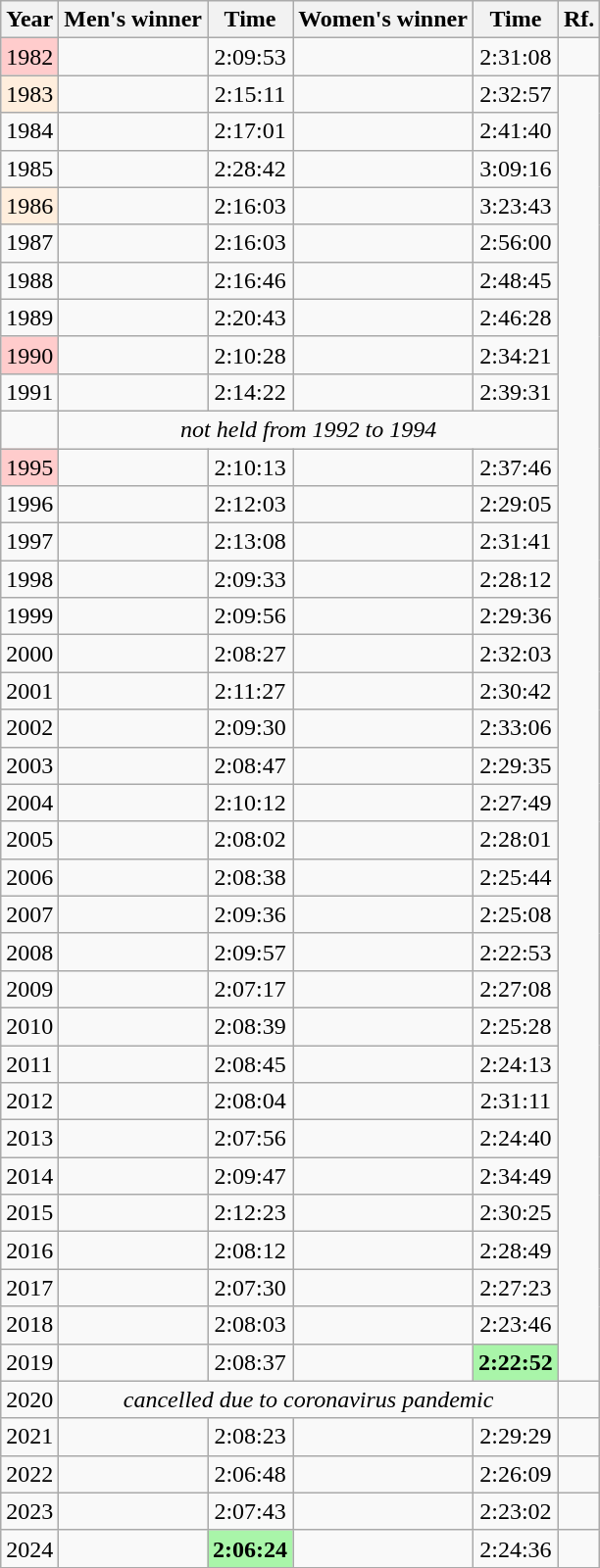<table class="wikitable sortable">
<tr>
<th>Year</th>
<th>Men's winner</th>
<th>Time</th>
<th>Women's winner</th>
<th>Time</th>
<th class="unsortable">Rf.</th>
</tr>
<tr>
<td bgcolor="#FFCCCC">1982</td>
<td></td>
<td align="center">2:09:53</td>
<td></td>
<td align="center">2:31:08</td>
<td></td>
</tr>
<tr>
<td bgcolor="#FFEEDD">1983</td>
<td></td>
<td align="center">2:15:11</td>
<td></td>
<td align="center">2:32:57</td>
</tr>
<tr>
<td>1984</td>
<td></td>
<td align="center">2:17:01</td>
<td></td>
<td align="center">2:41:40</td>
</tr>
<tr>
<td>1985</td>
<td></td>
<td align="center">2:28:42</td>
<td></td>
<td align="center">3:09:16</td>
</tr>
<tr>
<td bgcolor="#FFEEDD">1986</td>
<td></td>
<td align="center">2:16:03</td>
<td></td>
<td align="center">3:23:43</td>
</tr>
<tr>
<td>1987</td>
<td></td>
<td align="center">2:16:03</td>
<td></td>
<td align="center">2:56:00</td>
</tr>
<tr>
<td>1988</td>
<td></td>
<td align="center">2:16:46</td>
<td></td>
<td align="center">2:48:45</td>
</tr>
<tr>
<td>1989</td>
<td></td>
<td align="center">2:20:43</td>
<td></td>
<td align="center">2:46:28</td>
</tr>
<tr>
<td bgcolor="#FFCCCC">1990</td>
<td></td>
<td align="center">2:10:28</td>
<td></td>
<td align="center">2:34:21</td>
</tr>
<tr>
<td>1991</td>
<td></td>
<td align="center">2:14:22</td>
<td></td>
<td align="center">2:39:31</td>
</tr>
<tr>
<td></td>
<td colspan="4" align="center" data-sort-value=""><em>not held from 1992 to 1994</em></td>
</tr>
<tr>
<td bgcolor="#FFCCCC">1995</td>
<td></td>
<td align="center">2:10:13</td>
<td></td>
<td align="center">2:37:46</td>
</tr>
<tr>
<td>1996</td>
<td></td>
<td align="center">2:12:03</td>
<td></td>
<td align="center">2:29:05</td>
</tr>
<tr>
<td>1997</td>
<td></td>
<td align="center">2:13:08</td>
<td></td>
<td align="center">2:31:41</td>
</tr>
<tr>
<td>1998</td>
<td></td>
<td align="center">2:09:33</td>
<td></td>
<td align="center">2:28:12</td>
</tr>
<tr>
<td>1999</td>
<td></td>
<td align="center">2:09:56</td>
<td></td>
<td align="center">2:29:36</td>
</tr>
<tr>
<td>2000</td>
<td></td>
<td align="center">2:08:27</td>
<td></td>
<td align="center">2:32:03</td>
</tr>
<tr>
<td>2001</td>
<td></td>
<td align="center">2:11:27</td>
<td></td>
<td align="center">2:30:42</td>
</tr>
<tr>
<td>2002</td>
<td></td>
<td align="center">2:09:30</td>
<td></td>
<td align="center">2:33:06</td>
</tr>
<tr>
<td>2003</td>
<td></td>
<td align="center">2:08:47</td>
<td></td>
<td align="center">2:29:35</td>
</tr>
<tr>
<td>2004</td>
<td></td>
<td align="center">2:10:12</td>
<td></td>
<td align="center">2:27:49</td>
</tr>
<tr>
<td>2005</td>
<td></td>
<td align="center">2:08:02</td>
<td></td>
<td align="center">2:28:01</td>
</tr>
<tr>
<td>2006</td>
<td></td>
<td align="center">2:08:38</td>
<td></td>
<td align="center">2:25:44</td>
</tr>
<tr>
<td>2007</td>
<td></td>
<td align="center">2:09:36</td>
<td></td>
<td align="center">2:25:08</td>
</tr>
<tr>
<td>2008</td>
<td></td>
<td align="center">2:09:57</td>
<td></td>
<td align="center">2:22:53</td>
</tr>
<tr>
<td>2009</td>
<td></td>
<td align="center">2:07:17</td>
<td></td>
<td align="center">2:27:08</td>
</tr>
<tr>
<td>2010</td>
<td></td>
<td align="center">2:08:39</td>
<td></td>
<td align="center">2:25:28</td>
</tr>
<tr>
<td>2011</td>
<td></td>
<td align="center">2:08:45</td>
<td></td>
<td align="center">2:24:13</td>
</tr>
<tr>
<td>2012</td>
<td></td>
<td align="center">2:08:04</td>
<td></td>
<td align="center">2:31:11</td>
</tr>
<tr>
<td>2013</td>
<td></td>
<td align="center">2:07:56</td>
<td></td>
<td align="center">2:24:40</td>
</tr>
<tr>
<td>2014</td>
<td></td>
<td align="center">2:09:47</td>
<td></td>
<td align="center">2:34:49</td>
</tr>
<tr>
<td>2015</td>
<td></td>
<td align="center">2:12:23</td>
<td></td>
<td align="center">2:30:25</td>
</tr>
<tr>
<td>2016</td>
<td></td>
<td align="center">2:08:12</td>
<td></td>
<td align="center">2:28:49</td>
</tr>
<tr>
<td>2017</td>
<td></td>
<td align="center">2:07:30</td>
<td></td>
<td align="center">2:27:23</td>
</tr>
<tr>
<td>2018</td>
<td></td>
<td align="center">2:08:03</td>
<td></td>
<td align="center">2:23:46</td>
</tr>
<tr>
<td>2019</td>
<td></td>
<td align="center">2:08:37</td>
<td></td>
<td align="center" bgcolor="#A9F5A9"><strong>2:22:52</strong></td>
</tr>
<tr>
<td>2020</td>
<td colspan="4" align="center" data-sort-value=""><em>cancelled due to coronavirus pandemic</em></td>
<td></td>
</tr>
<tr>
<td>2021</td>
<td></td>
<td align="center">2:08:23</td>
<td></td>
<td align="center">2:29:29</td>
<td></td>
</tr>
<tr>
<td>2022</td>
<td></td>
<td align="center">2:06:48</td>
<td></td>
<td align="center">2:26:09</td>
<td></td>
</tr>
<tr>
<td>2023</td>
<td></td>
<td align="center">2:07:43</td>
<td></td>
<td align="center">2:23:02</td>
<td></td>
</tr>
<tr>
<td>2024</td>
<td></td>
<td align="center" bgcolor="#A9F5A9"><strong>2:06:24</strong></td>
<td></td>
<td align="center">2:24:36</td>
<td></td>
</tr>
</table>
